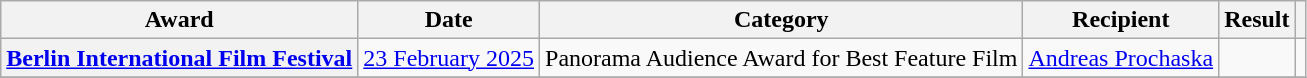<table class="wikitable sortable plainrowheaders">
<tr>
<th>Award</th>
<th>Date</th>
<th>Category</th>
<th>Recipient</th>
<th>Result</th>
<th></th>
</tr>
<tr>
<th scope="row"><a href='#'>Berlin International Film Festival</a></th>
<td><a href='#'>23 February 2025</a></td>
<td>Panorama Audience Award for Best Feature Film</td>
<td><a href='#'>Andreas Prochaska</a></td>
<td></td>
<td align="center" rowspan="1"></td>
</tr>
<tr>
</tr>
</table>
